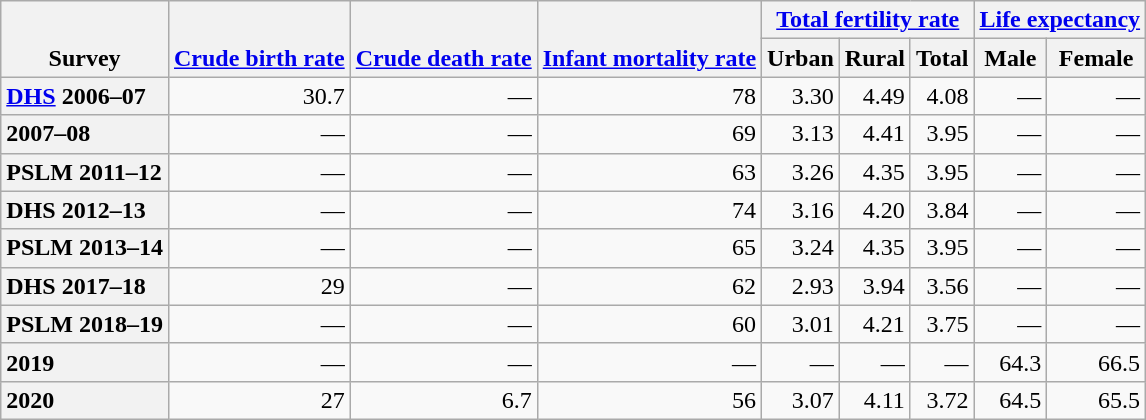<table class="wikitable" style=text-align:right>
<tr class=static-row-header style=vertical-align:bottom>
<th rowspan = "2">Survey</th>
<th rowspan = "2"><a href='#'>Crude birth rate</a></th>
<th rowspan = "2"><a href='#'>Crude death rate</a></th>
<th rowspan = "2"><a href='#'>Infant mortality rate</a></th>
<th colspan = "3"><a href='#'>Total fertility rate</a></th>
<th colspan = "2"><a href='#'>Life expectancy</a></th>
</tr>
<tr>
<th>Urban</th>
<th>Rural</th>
<th>Total</th>
<th>Male</th>
<th>Female</th>
</tr>
<tr>
<th style=text-align:left><a href='#'>DHS</a> 2006–07</th>
<td>30.7</td>
<td>—</td>
<td>78</td>
<td>3.30</td>
<td>4.49</td>
<td>4.08</td>
<td>—</td>
<td>—</td>
</tr>
<tr>
<th style=text-align:left> 2007–08</th>
<td>—</td>
<td>—</td>
<td>69</td>
<td>3.13</td>
<td>4.41</td>
<td>3.95</td>
<td>—</td>
<td>—</td>
</tr>
<tr>
<th style=text-align:left>PSLM 2011–12</th>
<td>—</td>
<td>—</td>
<td>63</td>
<td>3.26</td>
<td>4.35</td>
<td>3.95</td>
<td>—</td>
<td>—</td>
</tr>
<tr>
<th style=text-align:left>DHS 2012–13</th>
<td>—</td>
<td>—</td>
<td>74</td>
<td>3.16</td>
<td>4.20</td>
<td>3.84</td>
<td>—</td>
<td>—</td>
</tr>
<tr>
<th style=text-align:left>PSLM 2013–14</th>
<td>—</td>
<td>—</td>
<td>65</td>
<td>3.24</td>
<td>4.35</td>
<td>3.95</td>
<td>—</td>
<td>—</td>
</tr>
<tr>
<th style=text-align:left>DHS 2017–18</th>
<td>29</td>
<td>—</td>
<td>62</td>
<td>2.93</td>
<td>3.94</td>
<td>3.56</td>
<td>—</td>
<td>—</td>
</tr>
<tr>
<th style=text-align:left>PSLM 2018–19</th>
<td>—</td>
<td>—</td>
<td>60</td>
<td>3.01</td>
<td>4.21</td>
<td>3.75</td>
<td>—</td>
<td>—</td>
</tr>
<tr>
<th style=text-align:left> 2019</th>
<td>—</td>
<td>—</td>
<td>—</td>
<td>—</td>
<td>—</td>
<td>—</td>
<td>64.3</td>
<td>66.5</td>
</tr>
<tr>
<th style=text-align:left> 2020</th>
<td>27</td>
<td>6.7</td>
<td>56</td>
<td>3.07</td>
<td>4.11</td>
<td>3.72</td>
<td>64.5</td>
<td>65.5</td>
</tr>
</table>
